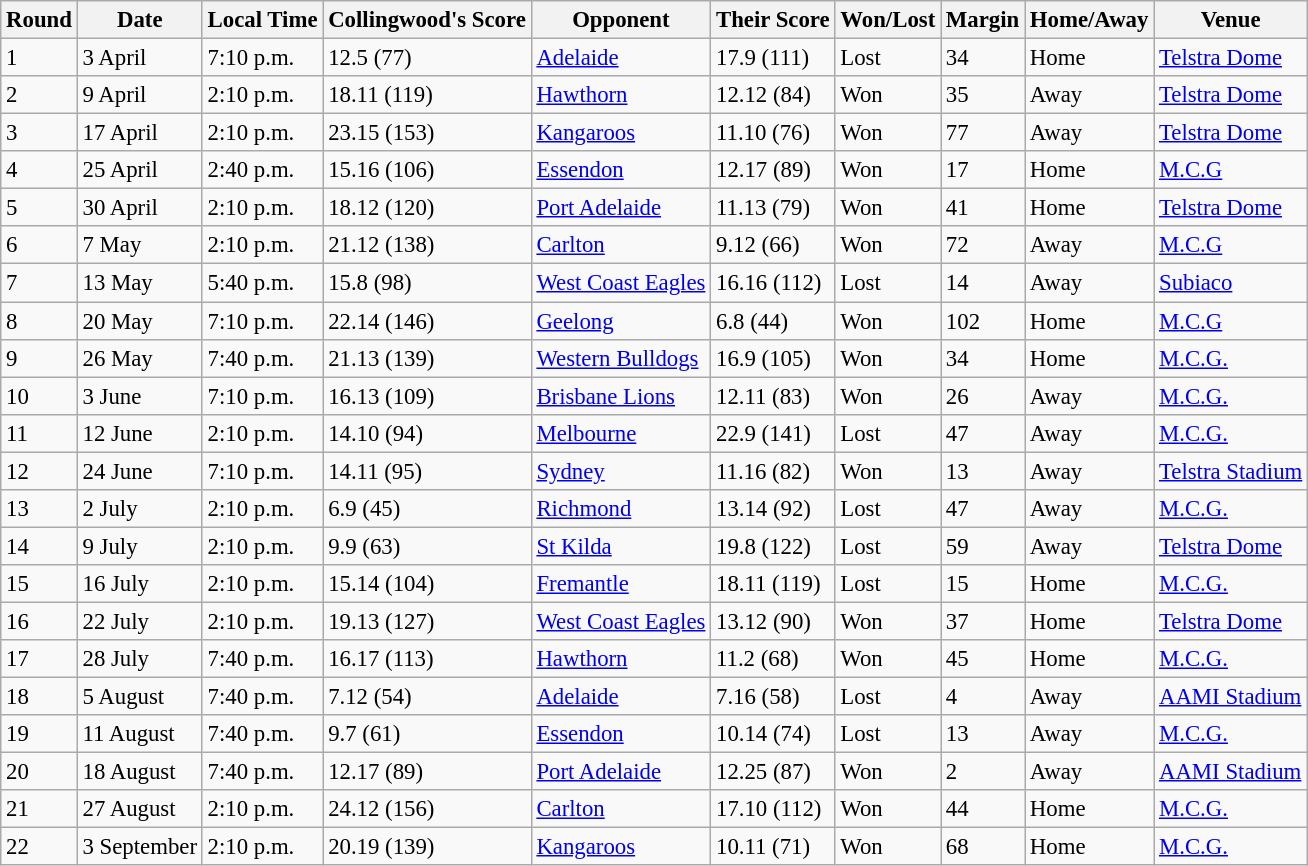<table class="wikitable" style="font-size: 95%;">
<tr>
<th>Round</th>
<th>Date</th>
<th>Local Time</th>
<th>Collingwood's Score</th>
<th>Opponent</th>
<th>Their Score</th>
<th>Won/Lost</th>
<th>Margin</th>
<th>Home/Away</th>
<th>Venue</th>
</tr>
<tr valign="top">
<td>1</td>
<td>3 April</td>
<td>7:10 p.m.</td>
<td>12.5 (77)</td>
<td><a href='#'>Adelaide</a></td>
<td>17.9 (111)</td>
<td>Lost</td>
<td>34</td>
<td>Home</td>
<td><a href='#'>Telstra Dome</a></td>
</tr>
<tr>
<td>2</td>
<td>9 April</td>
<td>2:10 p.m.</td>
<td>18.11 (119)</td>
<td><a href='#'>Hawthorn</a></td>
<td>12.12 (84)</td>
<td>Won</td>
<td>35</td>
<td>Away</td>
<td><a href='#'>Telstra Dome</a></td>
</tr>
<tr>
<td>3</td>
<td>17 April</td>
<td>2:10 p.m.</td>
<td>23.15 (153)</td>
<td><a href='#'>Kangaroos</a></td>
<td>11.10 (76)</td>
<td>Won</td>
<td>77</td>
<td>Away</td>
<td><a href='#'>Telstra Dome</a></td>
</tr>
<tr>
<td>4</td>
<td>25 April</td>
<td>2:40 p.m.</td>
<td>15.16 (106)</td>
<td><a href='#'>Essendon</a></td>
<td>12.17 (89)</td>
<td>Won</td>
<td>17</td>
<td>Home</td>
<td><a href='#'>M.C.G</a></td>
</tr>
<tr>
<td>5</td>
<td>30 April</td>
<td>2:10 p.m.</td>
<td>18.12 (120)</td>
<td><a href='#'>Port Adelaide</a></td>
<td>11.13 (79)</td>
<td>Won</td>
<td>41</td>
<td>Home</td>
<td><a href='#'>Telstra Dome</a></td>
</tr>
<tr>
<td>6</td>
<td>7 May</td>
<td>2:10 p.m.</td>
<td>21.12 (138)</td>
<td><a href='#'>Carlton</a></td>
<td>9.12 (66)</td>
<td>Won</td>
<td>72</td>
<td>Away</td>
<td><a href='#'>M.C.G</a></td>
</tr>
<tr>
<td>7</td>
<td>13 May</td>
<td>5:40 p.m.</td>
<td>15.8 (98)</td>
<td><a href='#'>West Coast Eagles</a></td>
<td>16.16 (112)</td>
<td>Lost</td>
<td>14</td>
<td>Away</td>
<td><a href='#'>Subiaco</a></td>
</tr>
<tr>
<td>8</td>
<td>20 May</td>
<td>7:10 p.m.</td>
<td>22.14 (146)</td>
<td><a href='#'>Geelong</a></td>
<td>6.8 (44)</td>
<td>Won</td>
<td>102</td>
<td>Home</td>
<td><a href='#'>M.C.G</a></td>
</tr>
<tr>
<td>9</td>
<td>26 May</td>
<td>7:40 p.m.</td>
<td>21.13 (139)</td>
<td><a href='#'>Western Bulldogs</a></td>
<td>16.9 (105)</td>
<td>Won</td>
<td>34</td>
<td>Home</td>
<td><a href='#'>M.C.G.</a></td>
</tr>
<tr>
<td>10</td>
<td>3 June</td>
<td>7:10 p.m.</td>
<td>16.13 (109)</td>
<td><a href='#'>Brisbane Lions</a></td>
<td>12.11 (83)</td>
<td>Won</td>
<td>26</td>
<td>Away</td>
<td><a href='#'>M.C.G.</a></td>
</tr>
<tr>
<td>11</td>
<td>12 June</td>
<td>2:10 p.m.</td>
<td>14.10 (94)</td>
<td><a href='#'>Melbourne</a></td>
<td>22.9 (141)</td>
<td>Lost</td>
<td>47</td>
<td>Away</td>
<td><a href='#'>M.C.G.</a></td>
</tr>
<tr>
<td>12</td>
<td>24 June</td>
<td>7:10 p.m.</td>
<td>14.11 (95)</td>
<td><a href='#'>Sydney</a></td>
<td>11.16 (82)</td>
<td>Won</td>
<td>13</td>
<td>Away</td>
<td><a href='#'>Telstra Stadium</a></td>
</tr>
<tr>
<td>13</td>
<td>2 July</td>
<td>2:10 p.m.</td>
<td>6.9 (45)</td>
<td><a href='#'>Richmond</a></td>
<td>13.14 (92)</td>
<td>Lost</td>
<td>47</td>
<td>Away</td>
<td><a href='#'>M.C.G.</a></td>
</tr>
<tr>
<td>14</td>
<td>9 July</td>
<td>2:10 p.m.</td>
<td>9.9 (63)</td>
<td><a href='#'>St Kilda</a></td>
<td>19.8 (122)</td>
<td>Lost</td>
<td>59</td>
<td>Away</td>
<td><a href='#'>Telstra Dome</a></td>
</tr>
<tr>
<td>15</td>
<td>16 July</td>
<td>2:10 p.m.</td>
<td>15.14 (104)</td>
<td><a href='#'>Fremantle</a></td>
<td>18.11 (119)</td>
<td>Lost</td>
<td>15</td>
<td>Home</td>
<td><a href='#'>M.C.G.</a></td>
</tr>
<tr>
<td>16</td>
<td>22 July</td>
<td>2:10 p.m.</td>
<td>19.13 (127)</td>
<td><a href='#'>West Coast Eagles</a></td>
<td>13.12 (90)</td>
<td>Won</td>
<td>37</td>
<td>Home</td>
<td><a href='#'>Telstra Dome</a></td>
</tr>
<tr>
<td>17</td>
<td>28 July</td>
<td>7:40 p.m.</td>
<td>16.17 (113)</td>
<td><a href='#'>Hawthorn</a></td>
<td>11.2 (68)</td>
<td>Won</td>
<td>45</td>
<td>Home</td>
<td><a href='#'>M.C.G.</a></td>
</tr>
<tr>
<td>18</td>
<td>5 August</td>
<td>7:40 p.m.</td>
<td>7.12 (54)</td>
<td><a href='#'>Adelaide</a></td>
<td>7.16 (58)</td>
<td>Lost</td>
<td>4</td>
<td>Away</td>
<td><a href='#'>AAMI Stadium</a></td>
</tr>
<tr>
<td>19</td>
<td>11 August</td>
<td>7:40 p.m.</td>
<td>9.7 (61)</td>
<td><a href='#'>Essendon</a></td>
<td>10.14 (74)</td>
<td>Lost</td>
<td>13</td>
<td>Away</td>
<td><a href='#'>M.C.G.</a></td>
</tr>
<tr>
<td>20</td>
<td>18 August</td>
<td>7:40 p.m.</td>
<td>12.17 (89)</td>
<td><a href='#'>Port Adelaide</a></td>
<td>12.25 (87)</td>
<td>Won</td>
<td>2</td>
<td>Away</td>
<td><a href='#'>AAMI Stadium</a></td>
</tr>
<tr>
<td>21</td>
<td>27 August</td>
<td>2:10 p.m.</td>
<td>24.12 (156)</td>
<td><a href='#'>Carlton</a></td>
<td>17.10 (112)</td>
<td>Won</td>
<td>44</td>
<td>Home</td>
<td><a href='#'>M.C.G.</a></td>
</tr>
<tr>
<td>22</td>
<td>3 September</td>
<td>2:10 p.m.</td>
<td>20.19 (139)</td>
<td><a href='#'>Kangaroos</a></td>
<td>10.11 (71)</td>
<td>Won</td>
<td>68</td>
<td>Home</td>
<td><a href='#'>M.C.G.</a></td>
</tr>
</table>
